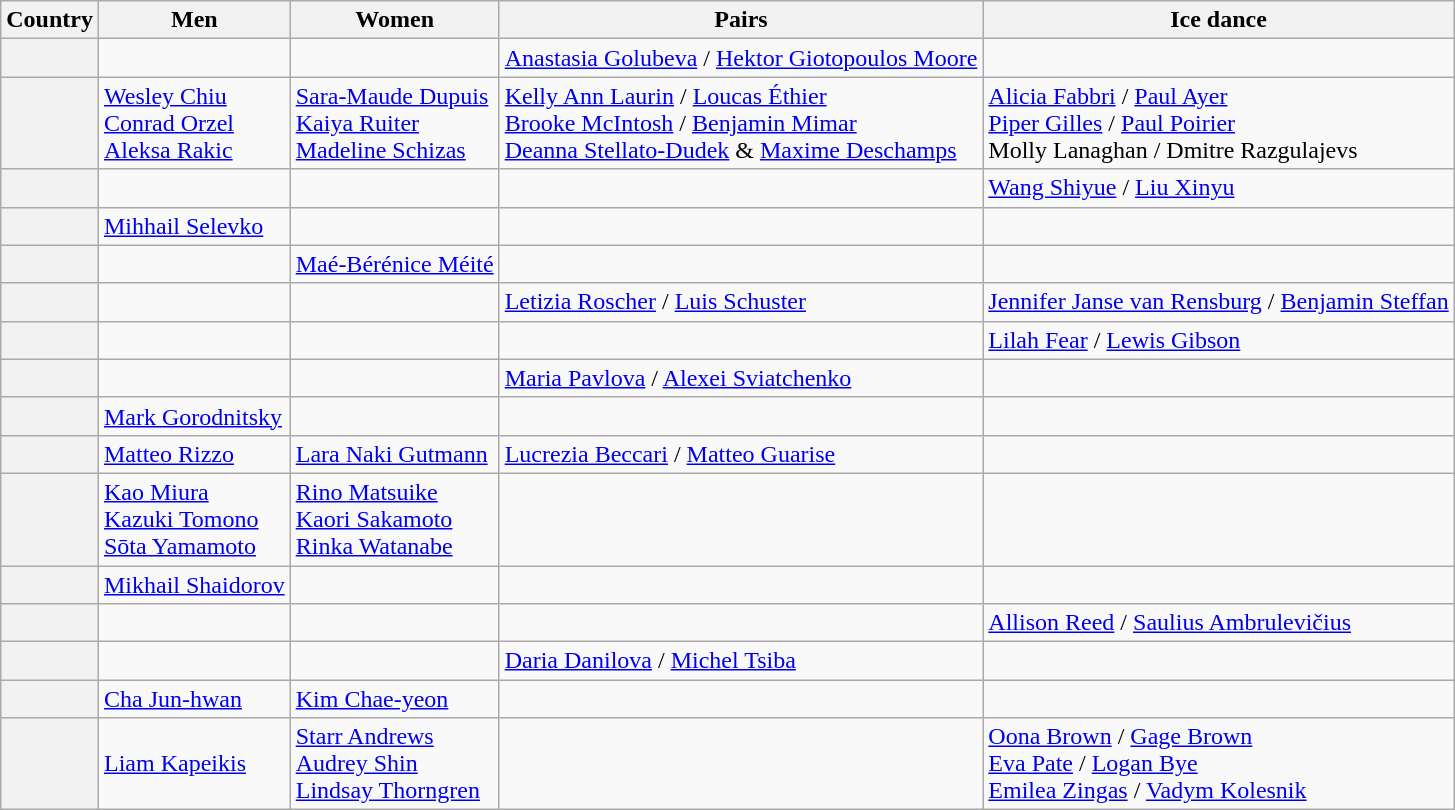<table class="wikitable unsortable" style="text-align:left;">
<tr>
<th scope="col">Country</th>
<th scope="col">Men</th>
<th scope="col">Women</th>
<th scope="col">Pairs</th>
<th scope="col">Ice dance</th>
</tr>
<tr>
<th scope="row" style="text-align:left"></th>
<td></td>
<td></td>
<td><a href='#'>Anastasia Golubeva</a> / <a href='#'>Hektor Giotopoulos Moore</a></td>
<td></td>
</tr>
<tr>
<th scope="row" style="text-align:left"></th>
<td><a href='#'>Wesley Chiu</a><br><a href='#'>Conrad Orzel</a><br><a href='#'>Aleksa Rakic</a></td>
<td><a href='#'>Sara-Maude Dupuis</a><br><a href='#'>Kaiya Ruiter</a><br><a href='#'>Madeline Schizas</a></td>
<td><a href='#'>Kelly Ann Laurin</a> / <a href='#'>Loucas Éthier</a><br><a href='#'>Brooke McIntosh</a> / <a href='#'>Benjamin Mimar</a><br><a href='#'>Deanna Stellato-Dudek</a> & <a href='#'>Maxime Deschamps</a></td>
<td><a href='#'>Alicia Fabbri</a> / <a href='#'>Paul Ayer</a><br><a href='#'>Piper Gilles</a> / <a href='#'>Paul Poirier</a><br>Molly Lanaghan / Dmitre Razgulajevs</td>
</tr>
<tr>
<th scope="row" style="text-align:left"></th>
<td></td>
<td></td>
<td></td>
<td><a href='#'>Wang Shiyue</a> / <a href='#'>Liu Xinyu</a></td>
</tr>
<tr>
<th scope="row" style="text-align:left"></th>
<td><a href='#'>Mihhail Selevko</a></td>
<td></td>
<td></td>
<td></td>
</tr>
<tr>
<th scope="row" style="text-align:left"></th>
<td></td>
<td><a href='#'>Maé-Bérénice Méité</a></td>
<td></td>
<td></td>
</tr>
<tr>
<th scope="row" style="text-align:left"></th>
<td></td>
<td></td>
<td><a href='#'>Letizia Roscher</a> / <a href='#'>Luis Schuster</a></td>
<td><a href='#'>Jennifer Janse van Rensburg</a> / <a href='#'>Benjamin Steffan</a></td>
</tr>
<tr>
<th scope="row" style="text-align:left"></th>
<td></td>
<td></td>
<td></td>
<td><a href='#'>Lilah Fear</a> / <a href='#'>Lewis Gibson</a></td>
</tr>
<tr>
<th scope="row" style="text-align:left"></th>
<td></td>
<td></td>
<td><a href='#'>Maria Pavlova</a> / <a href='#'>Alexei Sviatchenko</a></td>
<td></td>
</tr>
<tr>
<th scope="row" style="text-align:left"></th>
<td><a href='#'>Mark Gorodnitsky</a></td>
<td></td>
<td></td>
<td></td>
</tr>
<tr>
<th scope="row" style="text-align:left"></th>
<td><a href='#'>Matteo Rizzo</a></td>
<td><a href='#'>Lara Naki Gutmann</a></td>
<td><a href='#'>Lucrezia Beccari</a> / <a href='#'>Matteo Guarise</a></td>
<td></td>
</tr>
<tr>
<th scope="row" style="text-align:left"></th>
<td><a href='#'>Kao Miura</a><br><a href='#'>Kazuki Tomono</a><br><a href='#'>Sōta Yamamoto</a></td>
<td><a href='#'>Rino Matsuike</a><br><a href='#'>Kaori Sakamoto</a><br><a href='#'>Rinka Watanabe</a></td>
<td></td>
<td></td>
</tr>
<tr>
<th scope="row" style="text-align:left"></th>
<td><a href='#'>Mikhail Shaidorov</a></td>
<td></td>
<td></td>
<td></td>
</tr>
<tr>
<th scope="row" style="text-align:left"></th>
<td></td>
<td></td>
<td></td>
<td><a href='#'>Allison Reed</a> / <a href='#'>Saulius Ambrulevičius</a></td>
</tr>
<tr>
<th scope="row" style="text-align:left"></th>
<td></td>
<td></td>
<td><a href='#'>Daria Danilova</a> / <a href='#'>Michel Tsiba</a></td>
<td></td>
</tr>
<tr>
<th scope="row" style="text-align:left"></th>
<td><a href='#'>Cha Jun-hwan</a></td>
<td><a href='#'>Kim Chae-yeon</a></td>
<td></td>
<td></td>
</tr>
<tr>
<th scope="row" style="text-align:left"></th>
<td><a href='#'>Liam Kapeikis</a></td>
<td><a href='#'>Starr Andrews</a><br><a href='#'>Audrey Shin</a><br><a href='#'>Lindsay Thorngren</a></td>
<td></td>
<td><a href='#'>Oona Brown</a> / <a href='#'>Gage Brown</a><br><a href='#'>Eva Pate</a> / <a href='#'>Logan Bye</a><br><a href='#'>Emilea Zingas</a> / <a href='#'>Vadym Kolesnik</a></td>
</tr>
</table>
